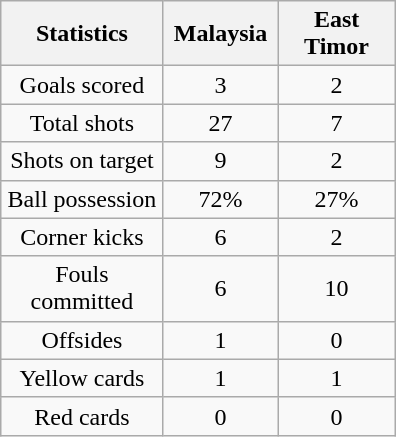<table class="wikitable" style="text-align:center; margin:auto;">
<tr>
<th scope=col width=100>Statistics</th>
<th scope=col width=70>Malaysia</th>
<th scope=col width=70>East Timor</th>
</tr>
<tr>
<td>Goals scored</td>
<td>3</td>
<td>2</td>
</tr>
<tr>
<td>Total shots</td>
<td>27</td>
<td>7</td>
</tr>
<tr>
<td>Shots on target</td>
<td>9</td>
<td>2</td>
</tr>
<tr>
<td>Ball possession</td>
<td>72%</td>
<td>27%</td>
</tr>
<tr>
<td>Corner kicks</td>
<td>6</td>
<td>2</td>
</tr>
<tr>
<td>Fouls committed</td>
<td>6</td>
<td>10</td>
</tr>
<tr>
<td>Offsides</td>
<td>1</td>
<td>0</td>
</tr>
<tr>
<td>Yellow cards</td>
<td>1</td>
<td>1</td>
</tr>
<tr>
<td>Red cards</td>
<td>0</td>
<td>0</td>
</tr>
</table>
